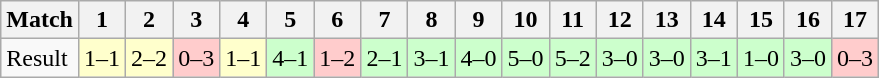<table class="wikitable">
<tr>
<th>Match</th>
<th>1</th>
<th>2</th>
<th>3</th>
<th>4</th>
<th>5</th>
<th>6</th>
<th>7</th>
<th>8</th>
<th>9</th>
<th>10</th>
<th>11</th>
<th>12</th>
<th>13</th>
<th>14</th>
<th>15</th>
<th>16</th>
<th>17</th>
</tr>
<tr>
<td>Result</td>
<td bgcolor="#FFFFCC">1–1</td>
<td bgcolor="#FFFFCC">2–2</td>
<td bgcolor="#FFCCCC">0–3</td>
<td bgcolor="#FFFFCC">1–1</td>
<td bgcolor="#CCFFCC">4–1</td>
<td bgcolor="#FFCCCC">1–2</td>
<td bgcolor="#CCFFCC">2–1</td>
<td bgcolor="#CCFFCC">3–1</td>
<td bgcolor="#CCFFCC">4–0</td>
<td bgcolor="#CCFFCC">5–0</td>
<td bgcolor="#CCFFCC">5–2</td>
<td bgcolor="#CCFFCC">3–0</td>
<td bgcolor="#CCFFCC">3–0</td>
<td bgcolor="#CCFFCC">3–1</td>
<td bgcolor="#CCFFCC">1–0</td>
<td bgcolor="#CCFFCC">3–0</td>
<td bgcolor="#FFCCCC">0–3</td>
</tr>
</table>
